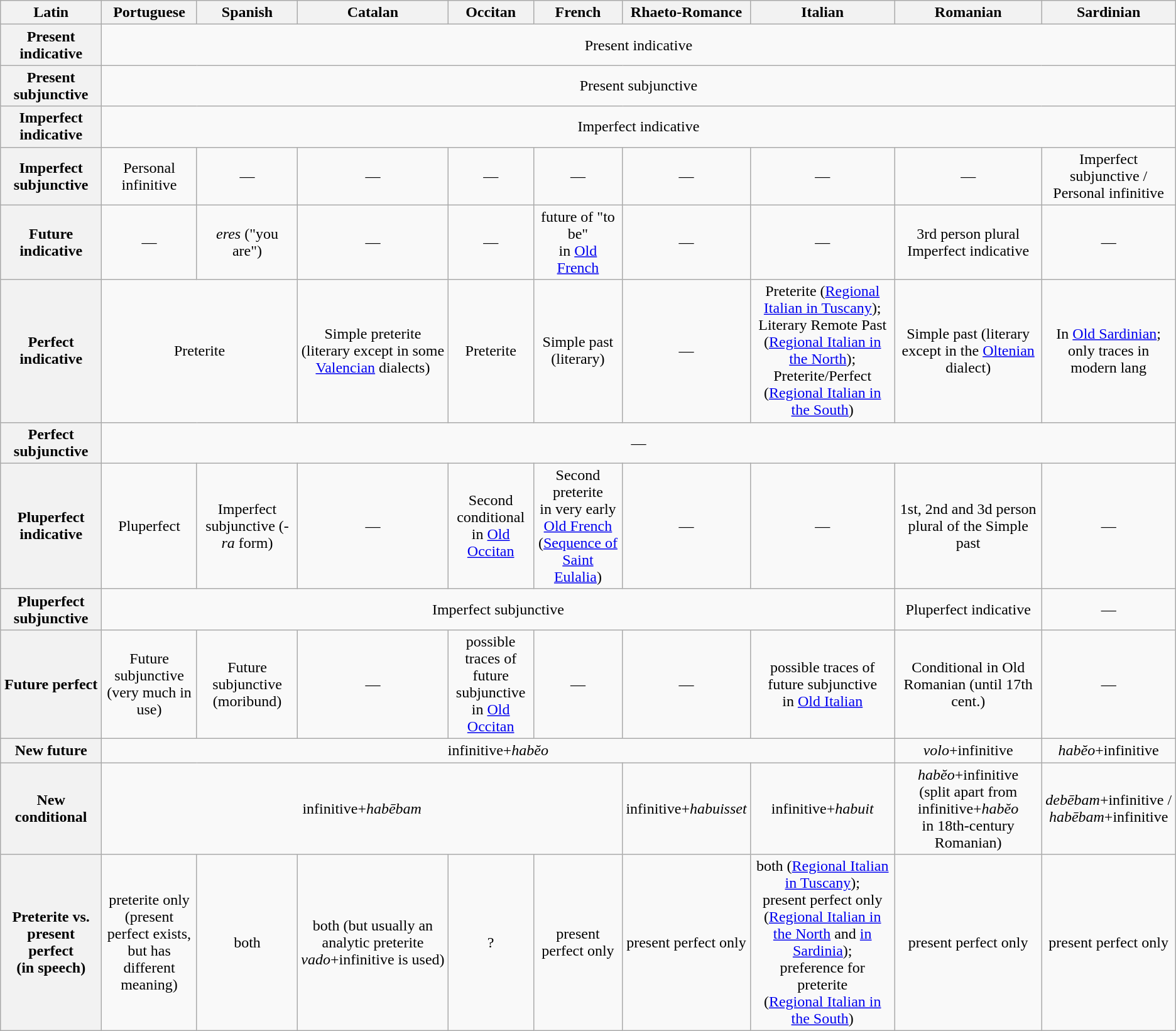<table class="wikitable" style="text-align: center;">
<tr>
<th>Latin</th>
<th>Portuguese</th>
<th>Spanish</th>
<th>Catalan</th>
<th>Occitan</th>
<th>French</th>
<th>Rhaeto-Romance</th>
<th>Italian</th>
<th>Romanian</th>
<th>Sardinian</th>
</tr>
<tr>
<th>Present indicative</th>
<td colspan="9">Present indicative</td>
</tr>
<tr>
<th>Present subjunctive</th>
<td colspan="9">Present subjunctive</td>
</tr>
<tr>
<th>Imperfect indicative</th>
<td colspan="9">Imperfect indicative</td>
</tr>
<tr>
<th>Imperfect subjunctive</th>
<td>Personal infinitive</td>
<td>—</td>
<td>—</td>
<td>—</td>
<td>—</td>
<td>—</td>
<td>—</td>
<td>—</td>
<td>Imperfect subjunctive /<br>Personal infinitive</td>
</tr>
<tr>
<th>Future indicative</th>
<td>—</td>
<td><em>eres</em> ("you are")</td>
<td>—</td>
<td>—</td>
<td>future of "to be"<br>in <a href='#'>Old French</a></td>
<td>—</td>
<td>—</td>
<td>3rd person plural Imperfect indicative</td>
<td>—</td>
</tr>
<tr>
<th>Perfect indicative</th>
<td colspan=2>Preterite</td>
<td>Simple preterite (literary except in some <a href='#'>Valencian</a> dialects)</td>
<td>Preterite</td>
<td>Simple past (literary)</td>
<td>—</td>
<td>Preterite (<a href='#'>Regional Italian in Tuscany</a>);<br>Literary Remote Past <br>(<a href='#'>Regional Italian in the North</a>); Preterite/Perfect <br>(<a href='#'>Regional Italian in the South</a>)</td>
<td>Simple past (literary except in the <a href='#'>Oltenian</a> dialect)</td>
<td>In <a href='#'>Old Sardinian</a>;<br>only traces in modern lang</td>
</tr>
<tr>
<th>Perfect subjunctive</th>
<td colspan="9">—</td>
</tr>
<tr>
<th>Pluperfect indicative</th>
<td>Pluperfect</td>
<td>Imperfect subjunctive (<em>-ra</em> form)</td>
<td>—</td>
<td>Second conditional<br>in <a href='#'>Old Occitan</a></td>
<td>Second preterite<br> in very early <a href='#'>Old French</a><br>(<a href='#'>Sequence of Saint Eulalia</a>)</td>
<td>—</td>
<td>—</td>
<td>1st, 2nd and 3d person plural of the Simple past</td>
<td>—</td>
</tr>
<tr>
<th>Pluperfect subjunctive</th>
<td colspan="7">Imperfect subjunctive</td>
<td>Pluperfect indicative</td>
<td>—</td>
</tr>
<tr>
<th>Future perfect</th>
<td>Future subjunctive<br>(very much in use)</td>
<td>Future subjunctive<br>(moribund)</td>
<td>—</td>
<td>possible traces of<br>future subjunctive<br>in <a href='#'>Old Occitan</a></td>
<td>—</td>
<td>—</td>
<td>possible traces of<br>future subjunctive<br>in <a href='#'>Old Italian</a></td>
<td>Conditional in Old Romanian (until 17th cent.)</td>
<td>—</td>
</tr>
<tr>
<th>New future</th>
<td colspan=7>infinitive+<em>habĕo</em></td>
<td><em>volo</em>+infinitive</td>
<td><em>habĕo</em>+infinitive</td>
</tr>
<tr>
<th>New conditional</th>
<td colspan=5>infinitive+<em>habēbam</em></td>
<td>infinitive+<em>habuisset</em></td>
<td>infinitive+<em>habuit</em></td>
<td><em>habĕo</em>+infinitive<br>(split apart from<br>infinitive+<em>habĕo</em><br>in 18th-century Romanian)</td>
<td><em>debēbam</em>+infinitive /<br><em>habēbam</em>+infinitive</td>
</tr>
<tr>
<th>Preterite vs. present perfect<br>(in speech)</th>
<td>preterite only<br>(present perfect exists,<br>but has different meaning)</td>
<td>both</td>
<td>both (but usually an analytic preterite<br><em>vado</em>+infinitive is used)</td>
<td>?</td>
<td>present perfect only</td>
<td>present perfect only</td>
<td>both (<a href='#'>Regional Italian in Tuscany</a>);<br>present perfect only<br>(<a href='#'>Regional Italian in the North</a> and <a href='#'>in Sardinia</a>); <br>preference for preterite <br>(<a href='#'>Regional Italian in the South</a>)</td>
<td>present perfect only</td>
<td>present perfect only</td>
</tr>
</table>
